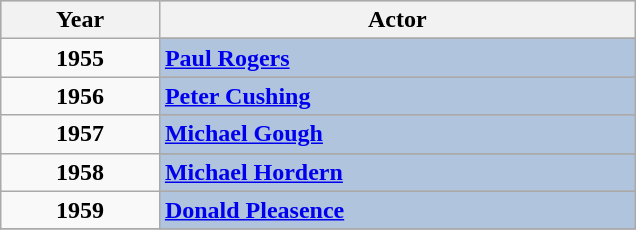<table class="wikitable">
<tr style="background:#bebebe;">
<th style="width:10%;">Year</th>
<th style="width:30%;">Actor</th>
</tr>
<tr>
<td rowspan=2 style="text-align:center"><strong>1955</strong></td>
</tr>
<tr style="background:#B0C4DE;">
<td><strong><a href='#'>Paul Rogers</a></strong></td>
</tr>
<tr>
<td rowspan=2 style="text-align:center"><strong>1956</strong></td>
</tr>
<tr style="background:#B0C4DE;">
<td><strong><a href='#'>Peter Cushing</a></strong></td>
</tr>
<tr>
<td rowspan=2 style="text-align:center"><strong>1957</strong></td>
</tr>
<tr style="background:#B0C4DE;">
<td><strong><a href='#'>Michael Gough</a></strong></td>
</tr>
<tr>
<td rowspan=2 style="text-align:center"><strong>1958</strong></td>
</tr>
<tr style="background:#B0C4DE;">
<td><strong><a href='#'>Michael Hordern</a></strong></td>
</tr>
<tr>
<td rowspan=2 style="text-align:center"><strong>1959</strong></td>
</tr>
<tr style="background:#B0C4DE;">
<td><strong><a href='#'>Donald Pleasence</a></strong></td>
</tr>
<tr>
</tr>
</table>
